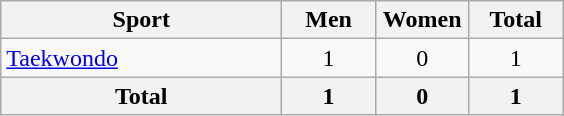<table class="wikitable sortable" style="text-align:center;">
<tr>
<th width=180>Sport</th>
<th width=55>Men</th>
<th width=55>Women</th>
<th width=55>Total</th>
</tr>
<tr>
<td align=left><a href='#'>Taekwondo</a></td>
<td>1</td>
<td>0</td>
<td>1</td>
</tr>
<tr>
<th>Total</th>
<th>1</th>
<th>0</th>
<th>1</th>
</tr>
</table>
